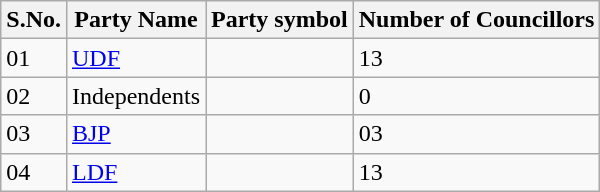<table class="sortable wikitable">
<tr>
<th>S.No.</th>
<th>Party Name</th>
<th>Party symbol</th>
<th>Number of Councillors</th>
</tr>
<tr>
<td>01</td>
<td><a href='#'>UDF</a></td>
<td></td>
<td>13</td>
</tr>
<tr>
<td>02</td>
<td>Independents</td>
<td></td>
<td>0</td>
</tr>
<tr>
<td>03</td>
<td><a href='#'>BJP</a></td>
<td></td>
<td>03</td>
</tr>
<tr>
<td>04</td>
<td><a href='#'>LDF</a></td>
<td></td>
<td>13</td>
</tr>
</table>
